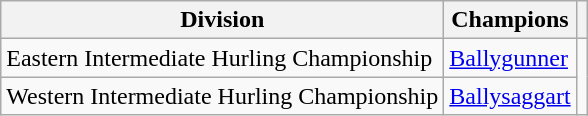<table class="wikitable">
<tr>
<th>Division</th>
<th>Champions</th>
<th></th>
</tr>
<tr>
<td>Eastern Intermediate Hurling Championship</td>
<td><a href='#'>Ballygunner</a></td>
<td rowspan=2></td>
</tr>
<tr>
<td>Western Intermediate Hurling Championship</td>
<td><a href='#'>Ballysaggart</a></td>
</tr>
</table>
